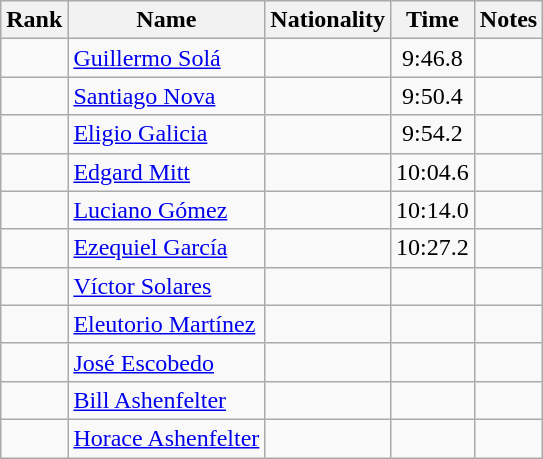<table class="wikitable sortable" style="text-align:center">
<tr>
<th>Rank</th>
<th>Name</th>
<th>Nationality</th>
<th>Time</th>
<th>Notes</th>
</tr>
<tr>
<td></td>
<td align=left><a href='#'>Guillermo Solá</a></td>
<td align=left></td>
<td>9:46.8</td>
<td></td>
</tr>
<tr>
<td></td>
<td align=left><a href='#'>Santiago Nova</a></td>
<td align=left></td>
<td>9:50.4</td>
<td></td>
</tr>
<tr>
<td></td>
<td align=left><a href='#'>Eligio Galicia</a></td>
<td align=left></td>
<td>9:54.2</td>
<td></td>
</tr>
<tr>
<td></td>
<td align=left><a href='#'>Edgard Mitt</a></td>
<td align=left></td>
<td>10:04.6</td>
<td></td>
</tr>
<tr>
<td></td>
<td align=left><a href='#'>Luciano Gómez</a></td>
<td align=left></td>
<td>10:14.0</td>
<td></td>
</tr>
<tr>
<td></td>
<td align=left><a href='#'>Ezequiel García</a></td>
<td align=left></td>
<td>10:27.2</td>
<td></td>
</tr>
<tr>
<td></td>
<td align=left><a href='#'>Víctor Solares</a></td>
<td align=left></td>
<td></td>
<td></td>
</tr>
<tr>
<td></td>
<td align=left><a href='#'>Eleutorio Martínez</a></td>
<td align=left></td>
<td></td>
<td></td>
</tr>
<tr>
<td></td>
<td align=left><a href='#'>José Escobedo</a></td>
<td align=left></td>
<td></td>
<td></td>
</tr>
<tr>
<td></td>
<td align=left><a href='#'>Bill Ashenfelter</a></td>
<td align=left></td>
<td></td>
<td></td>
</tr>
<tr>
<td></td>
<td align=left><a href='#'>Horace Ashenfelter</a></td>
<td align=left></td>
<td></td>
<td></td>
</tr>
</table>
